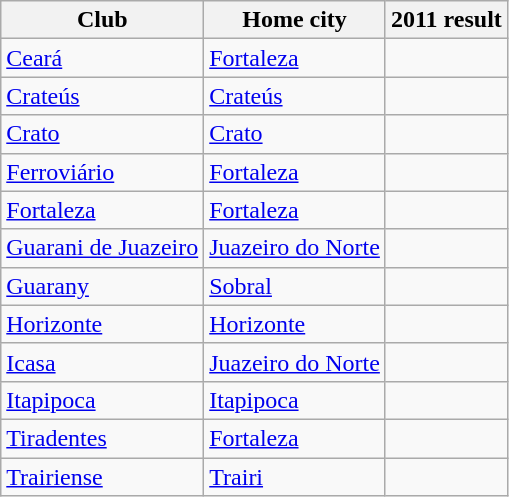<table class="wikitable sortable">
<tr>
<th>Club</th>
<th>Home city</th>
<th>2011 result</th>
</tr>
<tr>
<td><a href='#'>Ceará</a></td>
<td><a href='#'>Fortaleza</a></td>
<td></td>
</tr>
<tr>
<td><a href='#'>Crateús</a></td>
<td><a href='#'>Crateús</a></td>
<td></td>
</tr>
<tr>
<td><a href='#'>Crato</a></td>
<td><a href='#'>Crato</a></td>
<td></td>
</tr>
<tr>
<td><a href='#'>Ferroviário</a></td>
<td><a href='#'>Fortaleza</a></td>
<td></td>
</tr>
<tr>
<td><a href='#'>Fortaleza</a></td>
<td><a href='#'>Fortaleza</a></td>
<td></td>
</tr>
<tr>
<td><a href='#'>Guarani de Juazeiro</a></td>
<td><a href='#'>Juazeiro do Norte</a></td>
<td></td>
</tr>
<tr>
<td><a href='#'>Guarany</a></td>
<td><a href='#'>Sobral</a></td>
<td></td>
</tr>
<tr>
<td><a href='#'>Horizonte</a></td>
<td><a href='#'>Horizonte</a></td>
<td></td>
</tr>
<tr>
<td><a href='#'>Icasa</a></td>
<td><a href='#'>Juazeiro do Norte</a></td>
<td></td>
</tr>
<tr>
<td><a href='#'>Itapipoca</a></td>
<td><a href='#'>Itapipoca</a></td>
<td></td>
</tr>
<tr>
<td><a href='#'>Tiradentes</a></td>
<td><a href='#'>Fortaleza</a></td>
<td></td>
</tr>
<tr>
<td><a href='#'>Trairiense</a></td>
<td><a href='#'>Trairi</a></td>
<td></td>
</tr>
</table>
